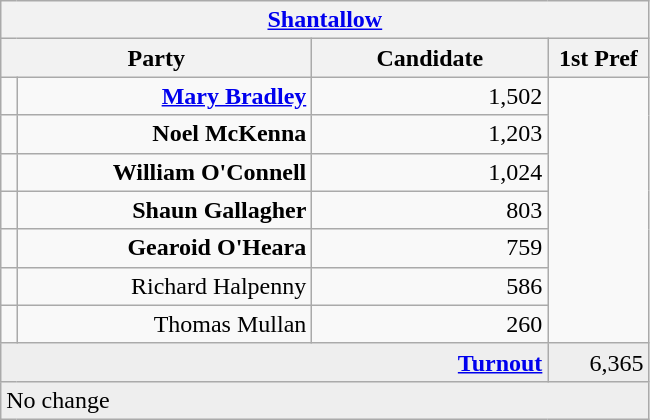<table class="wikitable">
<tr>
<th colspan="4" align="center"><a href='#'>Shantallow</a></th>
</tr>
<tr>
<th colspan="2" align="center" width=200>Party</th>
<th width=150>Candidate</th>
<th width=60>1st Pref</th>
</tr>
<tr>
<td></td>
<td align="right"><strong><a href='#'>Mary Bradley</a></strong></td>
<td align="right">1,502</td>
</tr>
<tr>
<td></td>
<td align="right"><strong>Noel McKenna</strong></td>
<td align="right">1,203</td>
</tr>
<tr>
<td></td>
<td align="right"><strong>William O'Connell</strong></td>
<td align="right">1,024</td>
</tr>
<tr>
<td></td>
<td align="right"><strong>Shaun Gallagher</strong></td>
<td align="right">803</td>
</tr>
<tr>
<td></td>
<td align="right"><strong>Gearoid O'Heara</strong></td>
<td align="right">759</td>
</tr>
<tr>
<td></td>
<td align="right">Richard Halpenny</td>
<td align="right">586</td>
</tr>
<tr>
<td></td>
<td align="right">Thomas Mullan</td>
<td align="right">260</td>
</tr>
<tr bgcolor="EEEEEE">
<td colspan=3 align="right"><strong><a href='#'>Turnout</a></strong></td>
<td align="right">6,365</td>
</tr>
<tr>
<td colspan=4 bgcolor="EEEEEE">No change</td>
</tr>
</table>
